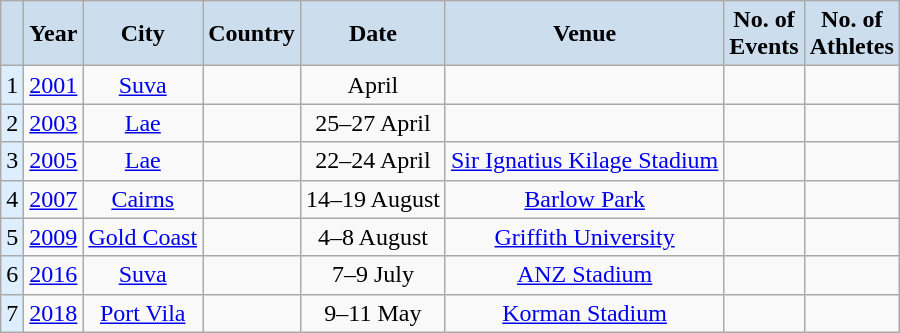<table class="wikitable" style="text-align:center">
<tr>
<th style="background-color: #CCDDEE;"></th>
<th style="background-color: #CCDDEE;">Year</th>
<th style="background-color: #CCDDEE;">City</th>
<th style="background-color: #CCDDEE;">Country</th>
<th style="background-color: #CCDDEE;">Date</th>
<th style="background-color: #CCDDEE;">Venue</th>
<th style="background-color: #CCDDEE;">No. of <br>Events</th>
<th style="background-color: #CCDDEE;">No. of<br>Athletes</th>
</tr>
<tr>
<td bgcolor=DDEEFF>1</td>
<td><a href='#'>2001</a></td>
<td><a href='#'>Suva</a></td>
<td align=left></td>
<td>April</td>
<td></td>
<td></td>
<td></td>
</tr>
<tr>
<td bgcolor=DDEEFF>2</td>
<td><a href='#'>2003</a></td>
<td><a href='#'>Lae</a></td>
<td align=left></td>
<td>25–27 April</td>
<td></td>
<td></td>
<td></td>
</tr>
<tr>
<td bgcolor=DDEEFF>3</td>
<td><a href='#'>2005</a></td>
<td><a href='#'>Lae</a></td>
<td align=left></td>
<td>22–24 April</td>
<td><a href='#'>Sir Ignatius Kilage Stadium</a></td>
<td></td>
<td></td>
</tr>
<tr>
<td bgcolor=DDEEFF>4</td>
<td><a href='#'>2007</a></td>
<td><a href='#'>Cairns</a></td>
<td align=left></td>
<td>14–19 August</td>
<td><a href='#'>Barlow Park</a></td>
<td></td>
<td></td>
</tr>
<tr>
<td bgcolor=DDEEFF>5</td>
<td><a href='#'>2009</a></td>
<td><a href='#'>Gold Coast</a></td>
<td align=left></td>
<td>4–8 August</td>
<td><a href='#'>Griffith University</a></td>
<td></td>
<td></td>
</tr>
<tr>
<td bgcolor=DDEEFF>6</td>
<td><a href='#'>2016</a></td>
<td><a href='#'>Suva</a></td>
<td align=left></td>
<td>7–9 July</td>
<td><a href='#'>ANZ Stadium</a></td>
<td></td>
<td></td>
</tr>
<tr>
<td bgcolor=DDEEFF>7</td>
<td><a href='#'>2018</a></td>
<td><a href='#'>Port Vila</a></td>
<td align=left></td>
<td>9–11 May</td>
<td><a href='#'>Korman Stadium</a></td>
<td></td>
<td></td>
</tr>
</table>
